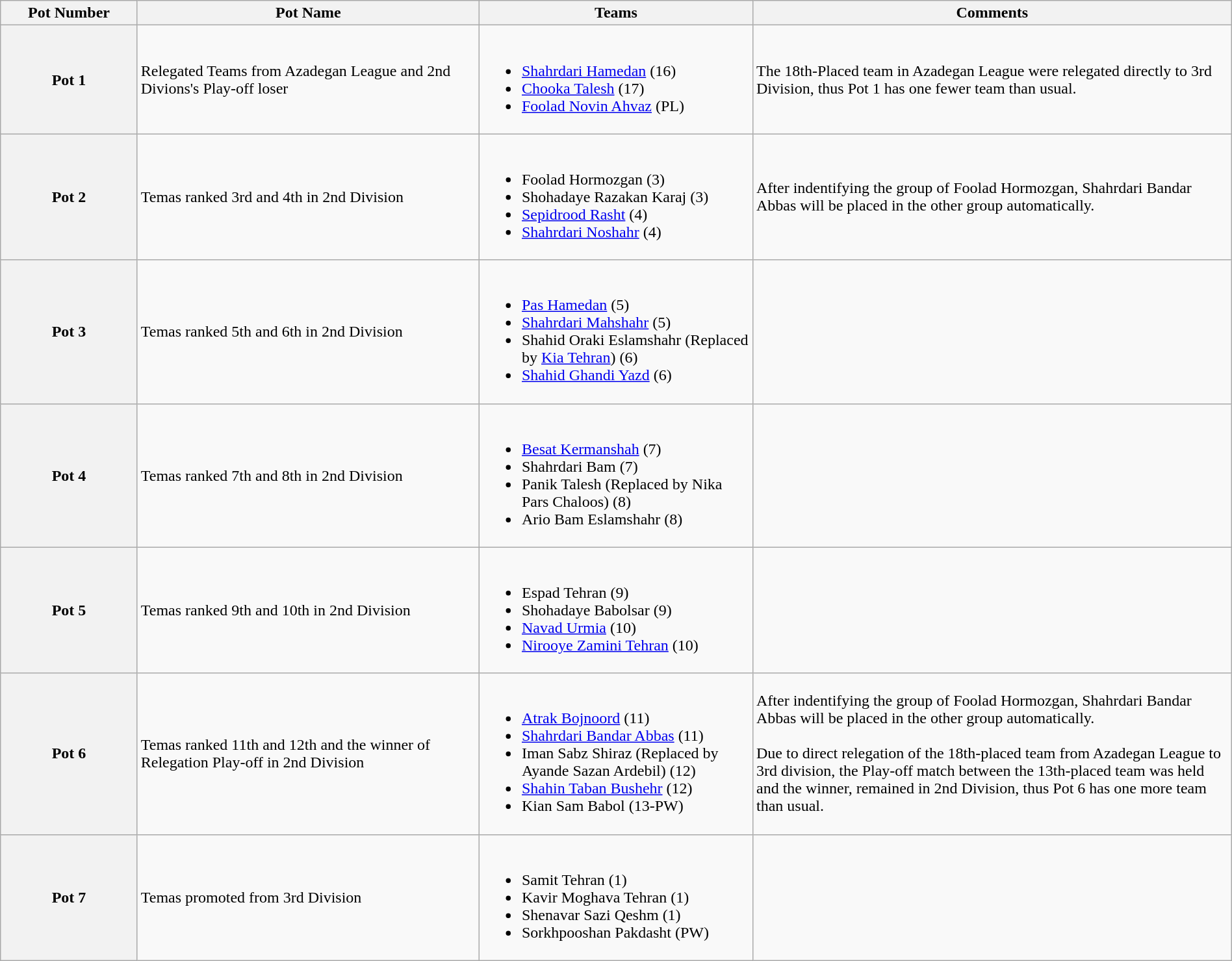<table class="wikitable" style="width:100%;">
<tr>
<th width="10%">Pot Number</th>
<th width="25%">Pot Name</th>
<th width="20%">Teams</th>
<th width="35%">Comments</th>
</tr>
<tr>
<th>Pot 1</th>
<td>Relegated Teams from Azadegan League and 2nd Divions's Play-off loser</td>
<td><br><ul><li><a href='#'>Shahrdari Hamedan</a> (16)</li><li><a href='#'>Chooka Talesh</a> (17)</li><li><a href='#'>Foolad Novin Ahvaz</a> (PL)</li></ul></td>
<td>The 18th-Placed team in Azadegan League were relegated directly to 3rd Division, thus Pot 1 has one fewer team than usual.</td>
</tr>
<tr>
<th>Pot 2</th>
<td>Temas ranked 3rd and 4th in 2nd Division</td>
<td><br><ul><li>Foolad Hormozgan (3)</li><li>Shohadaye Razakan Karaj (3)</li><li><a href='#'>Sepidrood Rasht</a> (4)</li><li><a href='#'>Shahrdari Noshahr</a> (4)</li></ul></td>
<td>After indentifying the group of Foolad Hormozgan, Shahrdari Bandar Abbas will be placed in the other group automatically.</td>
</tr>
<tr>
<th>Pot 3</th>
<td>Temas ranked 5th and 6th in 2nd Division</td>
<td><br><ul><li><a href='#'>Pas Hamedan</a> (5)</li><li><a href='#'>Shahrdari Mahshahr</a> (5)</li><li>Shahid Oraki Eslamshahr (Replaced by <a href='#'>Kia Tehran</a>) (6)</li><li><a href='#'>Shahid Ghandi Yazd</a> (6)</li></ul></td>
<td></td>
</tr>
<tr>
<th>Pot 4</th>
<td>Temas ranked 7th and 8th in 2nd Division</td>
<td><br><ul><li><a href='#'>Besat Kermanshah</a> (7)</li><li>Shahrdari Bam (7)</li><li>Panik Talesh (Replaced by Nika Pars Chaloos) (8)</li><li>Ario Bam Eslamshahr (8)</li></ul></td>
<td></td>
</tr>
<tr>
<th>Pot 5</th>
<td>Temas ranked 9th and 10th in 2nd Division</td>
<td><br><ul><li>Espad Tehran (9)</li><li>Shohadaye Babolsar (9)</li><li><a href='#'>Navad Urmia</a> (10)</li><li><a href='#'>Nirooye Zamini Tehran</a> (10)</li></ul></td>
<td></td>
</tr>
<tr>
<th>Pot 6</th>
<td>Temas ranked 11th and 12th and the winner of Relegation Play-off in 2nd Division</td>
<td><br><ul><li><a href='#'>Atrak Bojnoord</a> (11)</li><li><a href='#'>Shahrdari Bandar Abbas</a> (11)</li><li>Iman Sabz Shiraz (Replaced by Ayande Sazan Ardebil) (12)</li><li><a href='#'>Shahin Taban Bushehr</a> (12)</li><li>Kian Sam Babol (13-PW)</li></ul></td>
<td>After indentifying the group of Foolad Hormozgan, Shahrdari Bandar Abbas will be placed in the other group automatically.<br><br>Due to direct relegation of the 18th-placed team from Azadegan League to 3rd division, the Play-off match between the 13th-placed team was held and the winner, remained in 2nd Division, thus Pot 6 has one more team than usual.</td>
</tr>
<tr>
<th>Pot 7</th>
<td>Temas promoted from 3rd Division</td>
<td><br><ul><li>Samit Tehran (1)</li><li>Kavir Moghava Tehran (1)</li><li>Shenavar Sazi Qeshm (1)</li><li>Sorkhpooshan Pakdasht (PW)</li></ul></td>
<td></td>
</tr>
</table>
